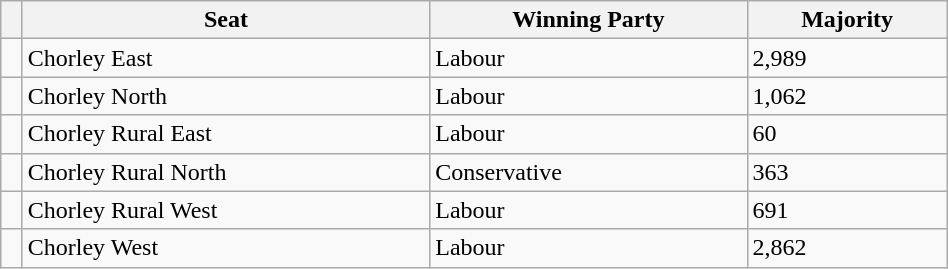<table class="wikitable" style="right; width:50%">
<tr>
<th></th>
<th>Seat</th>
<th>Winning Party</th>
<th>Majority</th>
</tr>
<tr>
<td></td>
<td>Chorley East</td>
<td>Labour</td>
<td>2,989</td>
</tr>
<tr>
<td></td>
<td>Chorley North</td>
<td>Labour</td>
<td>1,062</td>
</tr>
<tr>
<td></td>
<td>Chorley Rural East</td>
<td>Labour</td>
<td>60</td>
</tr>
<tr>
<td></td>
<td>Chorley Rural North</td>
<td>Conservative</td>
<td>363</td>
</tr>
<tr>
<td></td>
<td>Chorley Rural West</td>
<td>Labour</td>
<td>691</td>
</tr>
<tr>
<td></td>
<td>Chorley West</td>
<td>Labour</td>
<td>2,862</td>
</tr>
</table>
